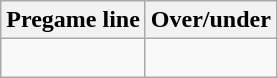<table class="wikitable">
<tr align="center">
<th style=>Pregame line</th>
<th style=>Over/under</th>
</tr>
<tr align="center">
<td> </td>
<td> </td>
</tr>
</table>
